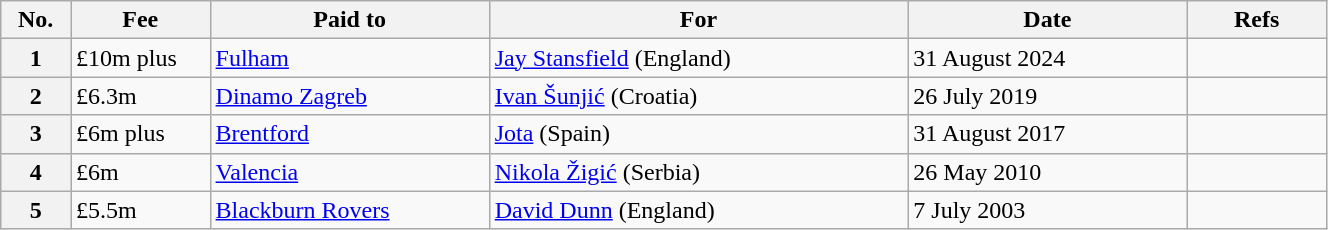<table class="wikitable" width=70%;>
<tr>
<th width=5%>No.</th>
<th width=10%>Fee</th>
<th width=20%>Paid to</th>
<th width=30%>For</th>
<th width=20%>Date</th>
<th width=10%>Refs</th>
</tr>
<tr>
<th>1</th>
<td>£10m plus</td>
<td><a href='#'>Fulham</a></td>
<td><a href='#'>Jay Stansfield</a> (England)</td>
<td>31 August 2024</td>
<td style=text-align:center></td>
</tr>
<tr>
<th>2</th>
<td>£6.3m</td>
<td><a href='#'>Dinamo Zagreb</a></td>
<td><a href='#'>Ivan Šunjić</a> (Croatia)</td>
<td>26 July 2019</td>
<td style=text-align:center></td>
</tr>
<tr>
<th>3</th>
<td>£6m plus</td>
<td><a href='#'>Brentford</a></td>
<td><a href='#'>Jota</a> (Spain)</td>
<td>31 August 2017</td>
<td style=text-align:center></td>
</tr>
<tr>
<th>4</th>
<td>£6m</td>
<td><a href='#'>Valencia</a></td>
<td><a href='#'>Nikola Žigić</a> (Serbia)</td>
<td>26 May 2010</td>
<td style=text-align:center></td>
</tr>
<tr>
<th>5</th>
<td>£5.5m</td>
<td><a href='#'>Blackburn Rovers</a></td>
<td><a href='#'>David Dunn</a> (England)</td>
<td>7 July 2003</td>
<td style=text-align:center></td>
</tr>
</table>
